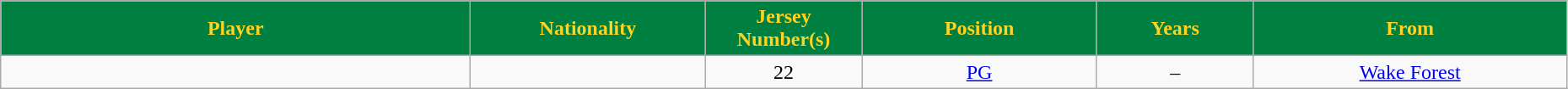<table class="wikitable" style="text-align:center" width="98%">
<tr>
<th style="background:#008040;color:#FFD321;" width="30%">Player</th>
<th style="background:#008040;color:#FFD321;" width="15%">Nationality</th>
<th style="background:#008040;color:#FFD321;" width="10%">Jersey Number(s)</th>
<th style="background:#008040;color:#FFD321;" width="15%">Position</th>
<th style="background:#008040;color:#FFD321;" width="10%">Years</th>
<th style="background:#008040;color:#FFD321;" width="20%">From</th>
</tr>
<tr>
<td></td>
<td></td>
<td>22</td>
<td><a href='#'>PG</a></td>
<td>–</td>
<td><a href='#'>Wake Forest</a></td>
</tr>
</table>
